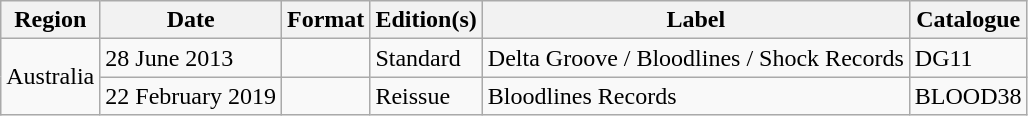<table class="wikitable plainrowheaders">
<tr>
<th scope="col">Region</th>
<th scope="col">Date</th>
<th scope="col">Format</th>
<th scope="col">Edition(s)</th>
<th scope="col">Label</th>
<th scope="col">Catalogue</th>
</tr>
<tr>
<td rowspan="2">Australia</td>
<td>28 June 2013</td>
<td></td>
<td>Standard</td>
<td>Delta Groove / Bloodlines / Shock Records</td>
<td>DG11</td>
</tr>
<tr>
<td>22 February 2019</td>
<td></td>
<td>Reissue</td>
<td>Bloodlines Records</td>
<td>BLOOD38</td>
</tr>
</table>
